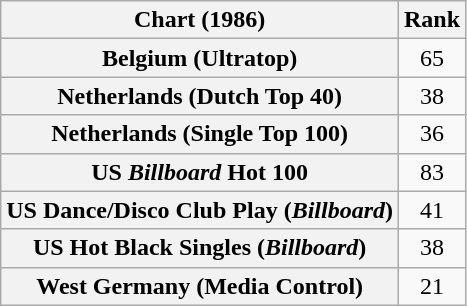<table class="wikitable sortable plainrowheaders">
<tr>
<th scope="col">Chart (1986)</th>
<th scope="col">Rank</th>
</tr>
<tr>
<th scope="row">Belgium (Ultratop)</th>
<td align="center">65</td>
</tr>
<tr>
<th scope="row">Netherlands (Dutch Top 40)</th>
<td align="center">38</td>
</tr>
<tr>
<th scope="row">Netherlands (Single Top 100)</th>
<td align="center">36</td>
</tr>
<tr>
<th scope="row">US <em>Billboard</em> Hot 100</th>
<td align="center">83</td>
</tr>
<tr>
<th scope="row">US Dance/Disco Club Play (<em>Billboard</em>)</th>
<td align="center">41</td>
</tr>
<tr>
<th scope="row">US Hot Black Singles (<em>Billboard</em>)</th>
<td align="center">38</td>
</tr>
<tr>
<th scope="row">West Germany (Media Control)</th>
<td align="center">21</td>
</tr>
</table>
